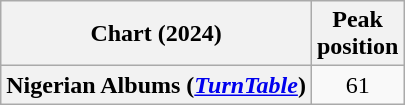<table class="wikitable sortable plainrowheaders" style="text-align:center;">
<tr>
<th scope="col">Chart (2024)</th>
<th scope="col">Peak<br>position</th>
</tr>
<tr>
<th scope="row">Nigerian Albums (<a href='#'><em>TurnTable</em></a>)</th>
<td>61</td>
</tr>
</table>
